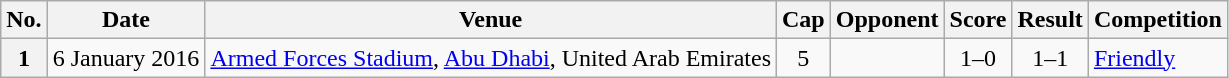<table class="wikitable sortable plainrowheaders">
<tr>
<th scope=col>No.</th>
<th scope=col data-sort-type=date>Date</th>
<th scope=col>Venue</th>
<th scope=col>Cap</th>
<th scope=col>Opponent</th>
<th scope=col>Score</th>
<th scope=col>Result</th>
<th scope=col>Competition</th>
</tr>
<tr>
<th scope=row>1</th>
<td>6 January 2016</td>
<td><a href='#'>Armed Forces Stadium</a>, <a href='#'>Abu Dhabi</a>, United Arab Emirates</td>
<td align=center>5</td>
<td></td>
<td align=center>1–0</td>
<td align=center>1–1</td>
<td><a href='#'>Friendly</a></td>
</tr>
</table>
